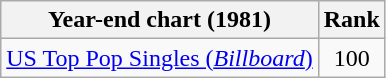<table class="wikitable sortable">
<tr>
<th>Year-end chart (1981)</th>
<th>Rank</th>
</tr>
<tr>
<td><a href='#'>US Top Pop Singles (<em>Billboard</em>)</a></td>
<td align="center">100</td>
</tr>
</table>
